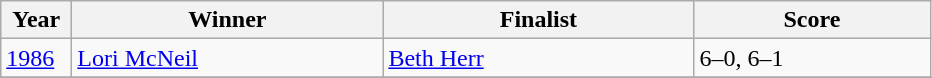<table class="wikitable">
<tr>
<th style="width:40px">Year</th>
<th style="width:200px">Winner</th>
<th style="width:200px">Finalist</th>
<th style="width:150px" class="unsortable">Score</th>
</tr>
<tr>
<td><a href='#'>1986</a></td>
<td>  <a href='#'>Lori McNeil</a></td>
<td> <a href='#'>Beth Herr</a></td>
<td>6–0, 6–1</td>
</tr>
<tr>
</tr>
</table>
